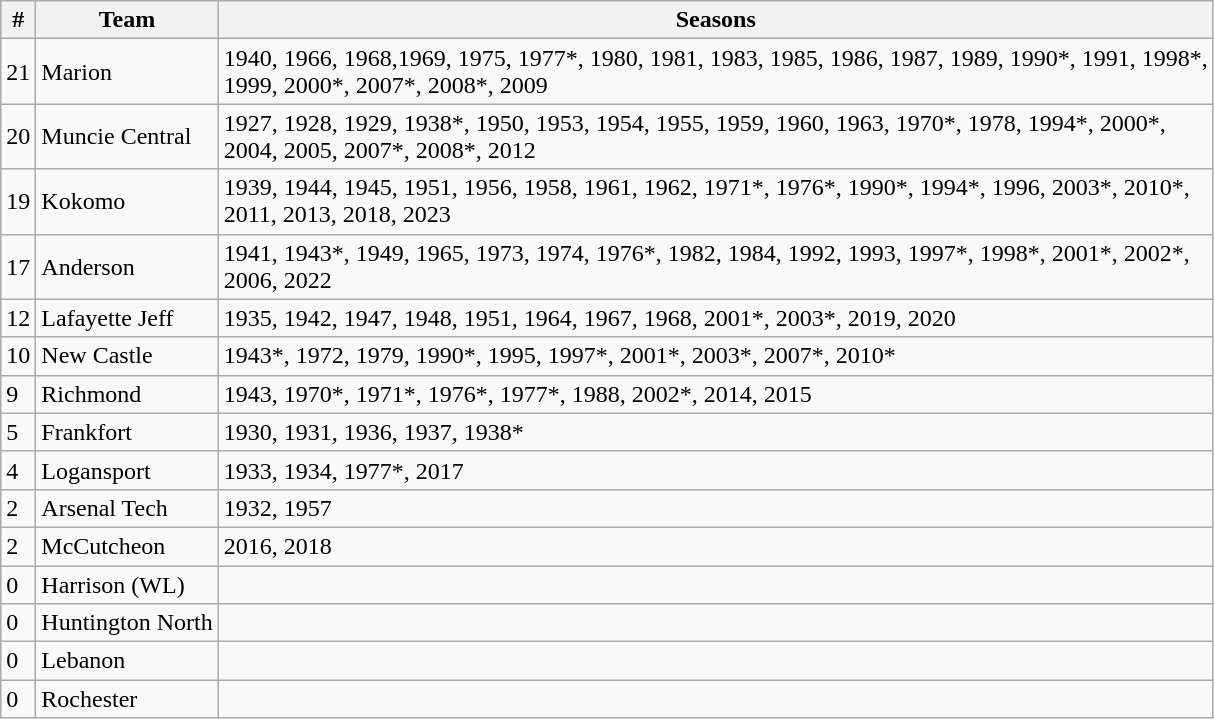<table class="wikitable" style=>
<tr>
<th>#</th>
<th>Team</th>
<th>Seasons</th>
</tr>
<tr>
<td>21</td>
<td>Marion</td>
<td>1940, 1966, 1968,1969, 1975, 1977*, 1980, 1981, 1983, 1985, 1986, 1987, 1989, 1990*, 1991, 1998*,<br>1999, 2000*, 2007*, 2008*, 2009</td>
</tr>
<tr>
<td>20</td>
<td>Muncie Central</td>
<td>1927, 1928, 1929, 1938*, 1950, 1953, 1954, 1955, 1959, 1960, 1963, 1970*, 1978, 1994*, 2000*,<br>2004, 2005, 2007*, 2008*, 2012</td>
</tr>
<tr>
<td>19</td>
<td>Kokomo</td>
<td>1939, 1944, 1945, 1951, 1956, 1958, 1961, 1962, 1971*, 1976*, 1990*, 1994*, 1996, 2003*, 2010*,<br>2011, 2013, 2018, 2023</td>
</tr>
<tr>
<td>17</td>
<td>Anderson</td>
<td>1941, 1943*, 1949, 1965, 1973, 1974, 1976*, 1982, 1984, 1992, 1993, 1997*, 1998*, 2001*, 2002*,<br>2006, 2022</td>
</tr>
<tr>
<td>12</td>
<td>Lafayette Jeff</td>
<td>1935, 1942, 1947, 1948, 1951, 1964, 1967, 1968, 2001*, 2003*, 2019, 2020</td>
</tr>
<tr>
<td>10</td>
<td>New Castle</td>
<td>1943*, 1972, 1979, 1990*, 1995, 1997*, 2001*, 2003*, 2007*, 2010*</td>
</tr>
<tr>
<td>9</td>
<td>Richmond</td>
<td>1943, 1970*, 1971*, 1976*, 1977*, 1988, 2002*, 2014, 2015</td>
</tr>
<tr>
<td>5</td>
<td>Frankfort</td>
<td>1930, 1931, 1936, 1937, 1938*</td>
</tr>
<tr>
<td>4</td>
<td>Logansport</td>
<td>1933, 1934, 1977*, 2017</td>
</tr>
<tr>
<td>2</td>
<td>Arsenal Tech</td>
<td>1932, 1957</td>
</tr>
<tr>
<td>2</td>
<td>McCutcheon</td>
<td>2016, 2018</td>
</tr>
<tr>
<td>0</td>
<td>Harrison (WL)</td>
<td></td>
</tr>
<tr>
<td>0</td>
<td>Huntington North</td>
<td></td>
</tr>
<tr>
<td>0</td>
<td>Lebanon</td>
<td></td>
</tr>
<tr>
<td>0</td>
<td>Rochester</td>
<td></td>
</tr>
</table>
